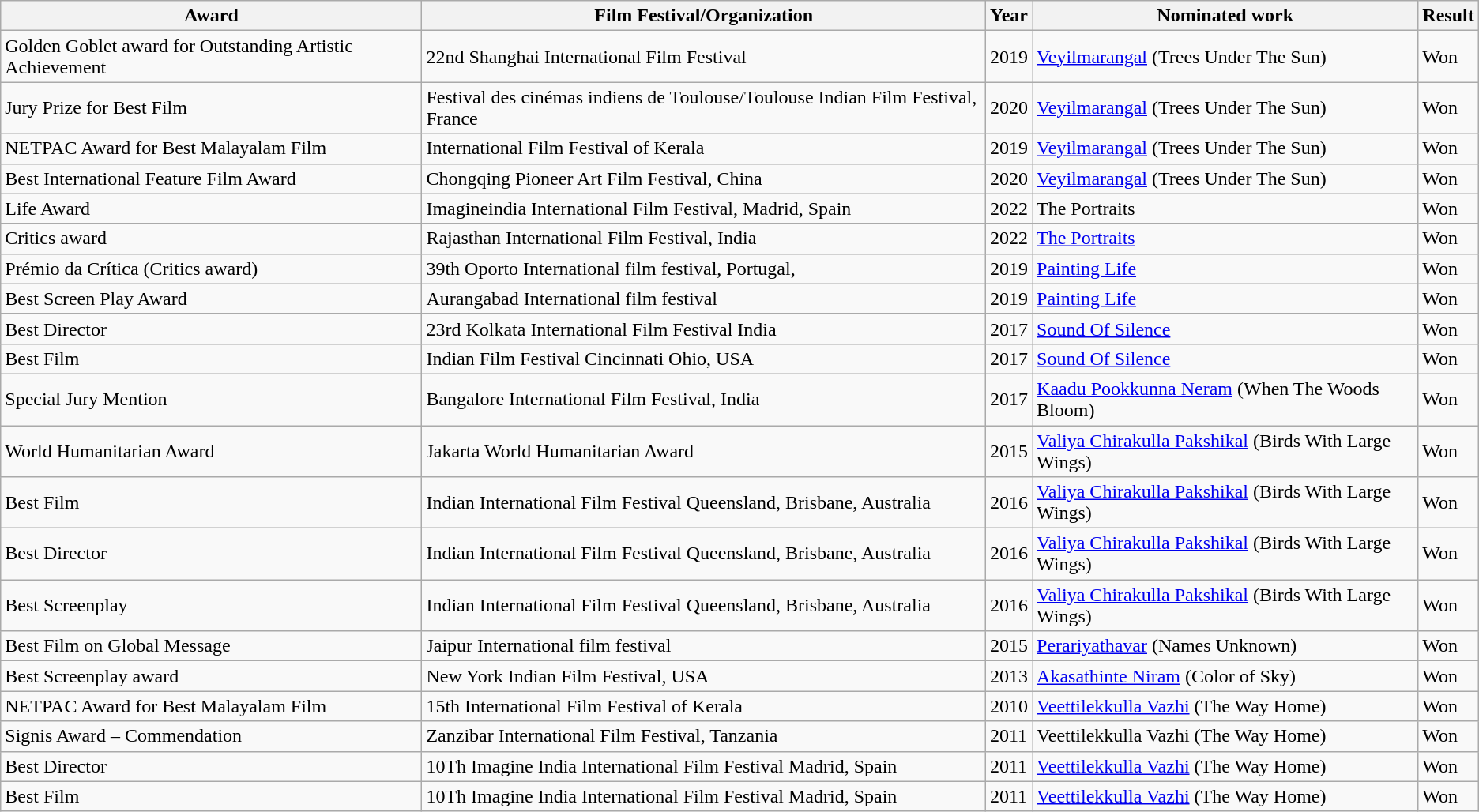<table class="wikitable">
<tr>
<th>Award</th>
<th>Film Festival/Organization</th>
<th>Year</th>
<th>Nominated work</th>
<th>Result</th>
</tr>
<tr>
<td>Golden Goblet award for Outstanding Artistic Achievement</td>
<td>22nd Shanghai International Film Festival</td>
<td>2019</td>
<td><a href='#'>Veyilmarangal</a> (Trees Under The Sun)</td>
<td>Won</td>
</tr>
<tr>
<td>Jury Prize for Best Film</td>
<td>Festival des cinémas indiens de Toulouse/Toulouse Indian Film Festival, France</td>
<td>2020</td>
<td><a href='#'>Veyilmarangal</a> (Trees Under The Sun)</td>
<td>Won</td>
</tr>
<tr>
<td>NETPAC Award for Best Malayalam Film</td>
<td>International Film Festival of Kerala</td>
<td>2019</td>
<td><a href='#'>Veyilmarangal</a> (Trees Under The Sun)</td>
<td>Won</td>
</tr>
<tr>
<td>Best International Feature Film Award</td>
<td>Chongqing Pioneer Art Film Festival, China</td>
<td>2020</td>
<td><a href='#'>Veyilmarangal</a> (Trees Under The Sun)</td>
<td>Won</td>
</tr>
<tr>
<td>Life Award</td>
<td>Imagineindia International Film Festival, Madrid, Spain</td>
<td>2022</td>
<td>The Portraits</td>
<td>Won</td>
</tr>
<tr>
<td>Critics award</td>
<td>Rajasthan International Film Festival, India</td>
<td>2022</td>
<td><a href='#'>The Portraits</a></td>
<td>Won</td>
</tr>
<tr>
<td>Prémio da Crítica (Critics award)</td>
<td>39th Oporto International film festival, Portugal,</td>
<td>2019</td>
<td><a href='#'>Painting Life</a></td>
<td>Won</td>
</tr>
<tr>
<td>Best Screen Play Award</td>
<td>Aurangabad International film festival</td>
<td>2019</td>
<td><a href='#'>Painting Life</a></td>
<td>Won</td>
</tr>
<tr>
<td>Best Director</td>
<td>23rd Kolkata International Film Festival India</td>
<td>2017</td>
<td><a href='#'>Sound Of Silence</a></td>
<td>Won</td>
</tr>
<tr>
<td>Best Film</td>
<td>Indian Film Festival Cincinnati Ohio, USA</td>
<td>2017</td>
<td><a href='#'>Sound Of Silence</a></td>
<td>Won</td>
</tr>
<tr>
<td>Special Jury Mention</td>
<td>Bangalore International Film Festival, India</td>
<td>2017</td>
<td><a href='#'>Kaadu Pookkunna Neram</a> (When The Woods Bloom)</td>
<td>Won</td>
</tr>
<tr>
<td>World Humanitarian Award</td>
<td>Jakarta World Humanitarian Award</td>
<td>2015</td>
<td><a href='#'>Valiya Chirakulla Pakshikal</a> (Birds With Large Wings)</td>
<td>Won</td>
</tr>
<tr>
<td>Best Film</td>
<td>Indian International Film Festival Queensland, Brisbane, Australia</td>
<td>2016</td>
<td><a href='#'>Valiya Chirakulla Pakshikal</a> (Birds With Large Wings)</td>
<td>Won</td>
</tr>
<tr>
<td>Best Director</td>
<td>Indian International Film Festival Queensland, Brisbane, Australia</td>
<td>2016</td>
<td><a href='#'>Valiya Chirakulla Pakshikal</a> (Birds With Large Wings)</td>
<td>Won</td>
</tr>
<tr>
<td>Best Screenplay</td>
<td>Indian International Film Festival Queensland, Brisbane, Australia</td>
<td>2016</td>
<td><a href='#'>Valiya Chirakulla Pakshikal</a> (Birds With Large Wings)</td>
<td>Won</td>
</tr>
<tr>
<td>Best Film on Global Message</td>
<td>Jaipur International film festival</td>
<td>2015</td>
<td><a href='#'>Perariyathavar</a> (Names Unknown)</td>
<td>Won</td>
</tr>
<tr>
<td>Best Screenplay award</td>
<td>New York Indian Film Festival, USA</td>
<td>2013</td>
<td><a href='#'>Akasathinte Niram</a> (Color of Sky)</td>
<td>Won</td>
</tr>
<tr>
<td>NETPAC Award for Best Malayalam Film</td>
<td>15th International Film Festival of Kerala</td>
<td>2010</td>
<td><a href='#'>Veettilekkulla Vazhi</a> (The Way Home)</td>
<td>Won</td>
</tr>
<tr>
<td>Signis Award – Commendation</td>
<td>Zanzibar International Film Festival, Tanzania</td>
<td>2011</td>
<td>Veettilekkulla Vazhi (The Way Home)</td>
<td>Won</td>
</tr>
<tr>
<td>Best Director</td>
<td>10Th Imagine India International Film Festival Madrid, Spain</td>
<td>2011</td>
<td><a href='#'>Veettilekkulla Vazhi</a> (The Way Home)</td>
<td>Won</td>
</tr>
<tr>
<td>Best Film</td>
<td>10Th Imagine India International Film Festival Madrid, Spain</td>
<td>2011</td>
<td><a href='#'>Veettilekkulla Vazhi</a> (The Way Home)</td>
<td>Won</td>
</tr>
</table>
